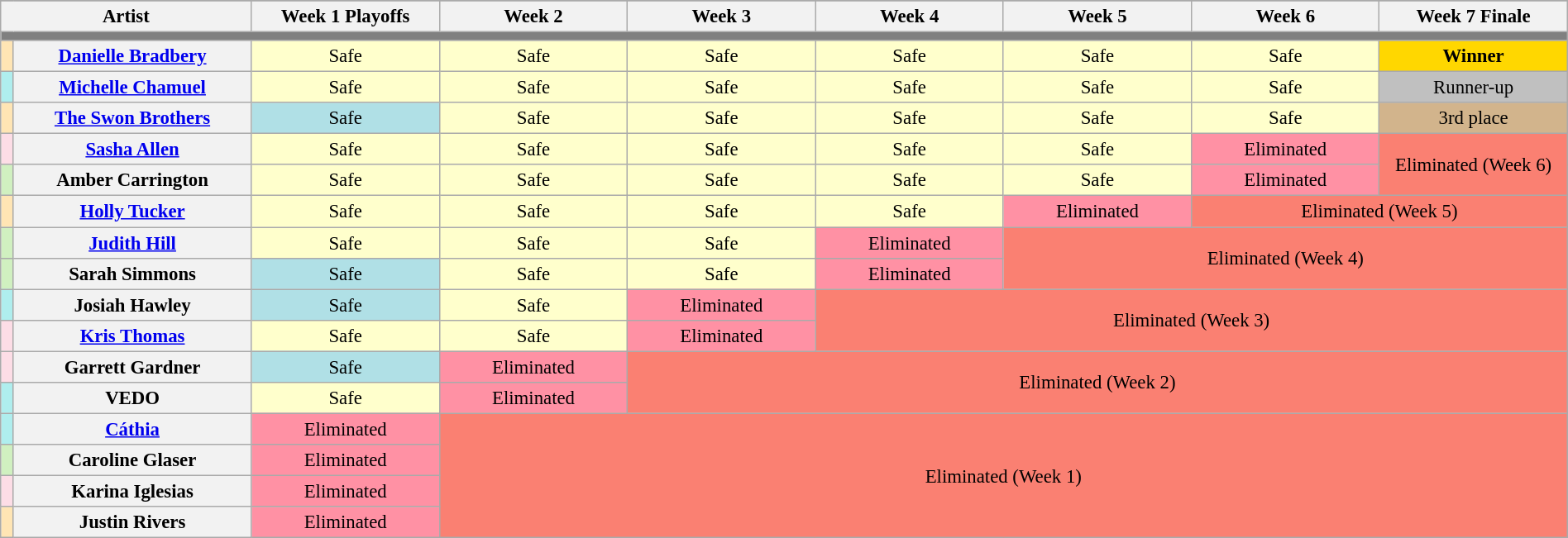<table class="wikitable"  style="text-align:center; font-size:95%; width:100%;">
<tr>
</tr>
<tr>
<th colspan="2">Artist</th>
<th style="width:12%;">Week 1 Playoffs</th>
<th style="width:12%;">Week 2</th>
<th style="width:12%;">Week 3</th>
<th style="width:12%;">Week 4</th>
<th style="width:12%;">Week 5</th>
<th style="width:12%;">Week 6</th>
<th style="width:12%;">Week 7 Finale</th>
</tr>
<tr>
<th colspan="9" style="background:gray;"></th>
</tr>
<tr>
<td style="background:#ffe5b4;"></td>
<th><a href='#'>Danielle Bradbery</a></th>
<td style="background:#ffc;">Safe</td>
<td style="background:#ffc;">Safe</td>
<td style="background:#FFFFCC;">Safe</td>
<td style="background:#ffc;">Safe</td>
<td style="background:#ffc;">Safe</td>
<td style="background:#FFFFCC;">Safe</td>
<th style="background:Gold">Winner</th>
</tr>
<tr>
<td style="background:#afeeee;"></td>
<th><a href='#'>Michelle Chamuel</a></th>
<td style="background:#ffc;">Safe</td>
<td style="background:#ffc;">Safe</td>
<td style="background:#ffc;">Safe</td>
<td style="background:#ffc;">Safe</td>
<td style="background:#FFFFCC;">Safe</td>
<td style="background:#ffc;">Safe</td>
<td style="background:Silver;">Runner-up</td>
</tr>
<tr>
<td style="background:#ffe5b4;"></td>
<th><a href='#'>The Swon Brothers</a></th>
<td style="background:#B0E0E6;">Safe</td>
<td style="background:#ffc;">Safe</td>
<td style="background:#ffc;">Safe</td>
<td style="background:#ffc;">Safe</td>
<td style="background:#ffc;">Safe</td>
<td style="background:#FFFFCC;">Safe</td>
<td style="background:Tan;">3rd place</td>
</tr>
<tr>
<td style="background:#FDDDE6;"></td>
<th><a href='#'>Sasha Allen</a></th>
<td style="background:#ffc;">Safe</td>
<td style="background:#ffc;">Safe</td>
<td style="background:#ffc;">Safe</td>
<td style="background:#ffc;">Safe</td>
<td style="background:#ffc;">Safe</td>
<td style="background:#FF91A4;">Eliminated</td>
<td rowspan="2" colspan="4" style="background:salmon;">Eliminated (Week 6)</td>
</tr>
<tr>
<td style="background:#d0f0c0;"></td>
<th>Amber Carrington</th>
<td style="background:#ffc;">Safe</td>
<td style="background:#ffc;">Safe</td>
<td style="background:#ffc;">Safe</td>
<td style="background:#ffc;">Safe</td>
<td style="background:#ffc;">Safe</td>
<td style="background:#FF91A4;">Eliminated</td>
</tr>
<tr>
<td style="background:#ffe5b4;"></td>
<th><a href='#'>Holly Tucker</a></th>
<td style="background:#ffc;">Safe</td>
<td style="background:#ffc;">Safe</td>
<td style="background:#ffc;">Safe</td>
<td style="background:#ffc;">Safe</td>
<td style="background:#FF91A4;">Eliminated</td>
<td colspan="2" style="background:salmon;">Eliminated (Week 5)</td>
</tr>
<tr>
<td style="background:#d0f0c0;"></td>
<th><a href='#'>Judith Hill</a></th>
<td style="background:#ffc;">Safe</td>
<td style="background:#ffc;">Safe</td>
<td style="background:#ffc;">Safe</td>
<td style="background:#FF91A4;">Eliminated</td>
<td rowspan="2" colspan="4" style="background:salmon;">Eliminated (Week 4)</td>
</tr>
<tr>
<td style="background:#d0f0c0;"></td>
<th>Sarah Simmons</th>
<td style="background:#B0E0E6;">Safe</td>
<td style="background:#ffc;">Safe</td>
<td style="background:#ffc;">Safe</td>
<td style="background:#FF91A4;">Eliminated</td>
</tr>
<tr>
<td style="background:#afeeee;"></td>
<th>Josiah Hawley</th>
<td style="background:#B0E0E6;">Safe</td>
<td style="background:#ffc;">Safe</td>
<td style="background:#FF91A4;">Eliminated</td>
<td rowspan="2" colspan="5" style="background:salmon;">Eliminated (Week 3)</td>
</tr>
<tr>
<td style="background:#FDDDE6;"></td>
<th><a href='#'>Kris Thomas</a></th>
<td style="background:#ffc;">Safe</td>
<td style="background:#ffc;">Safe</td>
<td style="background:#FF91A4;">Eliminated</td>
</tr>
<tr>
<td style="background:#FDDDE6;"></td>
<th>Garrett Gardner</th>
<td style="background:#B0E0E6;">Safe</td>
<td style="background:#FF91A4;">Eliminated</td>
<td rowspan="2" colspan="5" style="background:salmon;">Eliminated (Week 2)</td>
</tr>
<tr>
<td style="background:#afeeee;"></td>
<th>VEDO</th>
<td style="background:#ffc;">Safe</td>
<td style="background:#FF91A4;">Eliminated</td>
</tr>
<tr>
<td style="background:#afeeee;"></td>
<th><a href='#'>Cáthia</a></th>
<td style="background:#FF91A4;">Eliminated</td>
<td rowspan="4" colspan="6" style="background:salmon;">Eliminated (Week 1)</td>
</tr>
<tr>
<td style="background:#d0f0c0;"></td>
<th>Caroline Glaser</th>
<td style="background:#FF91A4;">Eliminated</td>
</tr>
<tr>
<td style="background:#FDDDE6;"></td>
<th>Karina Iglesias</th>
<td style="background:#FF91A4;">Eliminated</td>
</tr>
<tr>
<td style="background:#ffe5b4;"></td>
<th>Justin Rivers</th>
<td style="background:#FF91A4;">Eliminated</td>
</tr>
</table>
